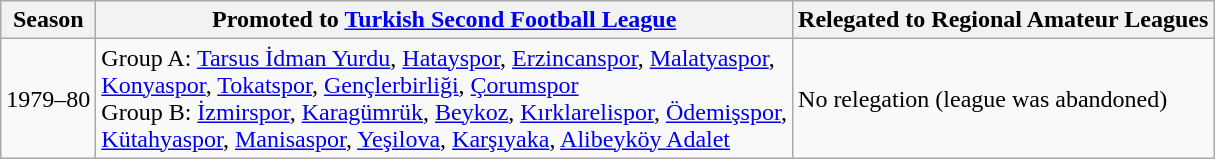<table class="wikitable">
<tr>
<th>Season</th>
<th>Promoted to <a href='#'>Turkish Second Football League</a></th>
<th>Relegated to Regional Amateur Leagues</th>
</tr>
<tr>
<td>1979–80</td>
<td>Group A: <a href='#'>Tarsus İdman Yurdu</a>, <a href='#'>Hatayspor</a>, <a href='#'>Erzincanspor</a>, <a href='#'>Malatyaspor</a>,<br><a href='#'>Konyaspor</a>, <a href='#'>Tokatspor</a>, <a href='#'>Gençlerbirliği</a>, <a href='#'>Çorumspor</a><br>Group B: <a href='#'>İzmirspor</a>, <a href='#'>Karagümrük</a>, <a href='#'>Beykoz</a>, <a href='#'>Kırklarelispor</a>, <a href='#'>Ödemişspor</a>,<br><a href='#'>Kütahyaspor</a>, <a href='#'>Manisaspor</a>, <a href='#'>Yeşilova</a>, <a href='#'>Karşıyaka</a>, <a href='#'>Alibeyköy Adalet</a></td>
<td>No relegation (league was abandoned)</td>
</tr>
</table>
